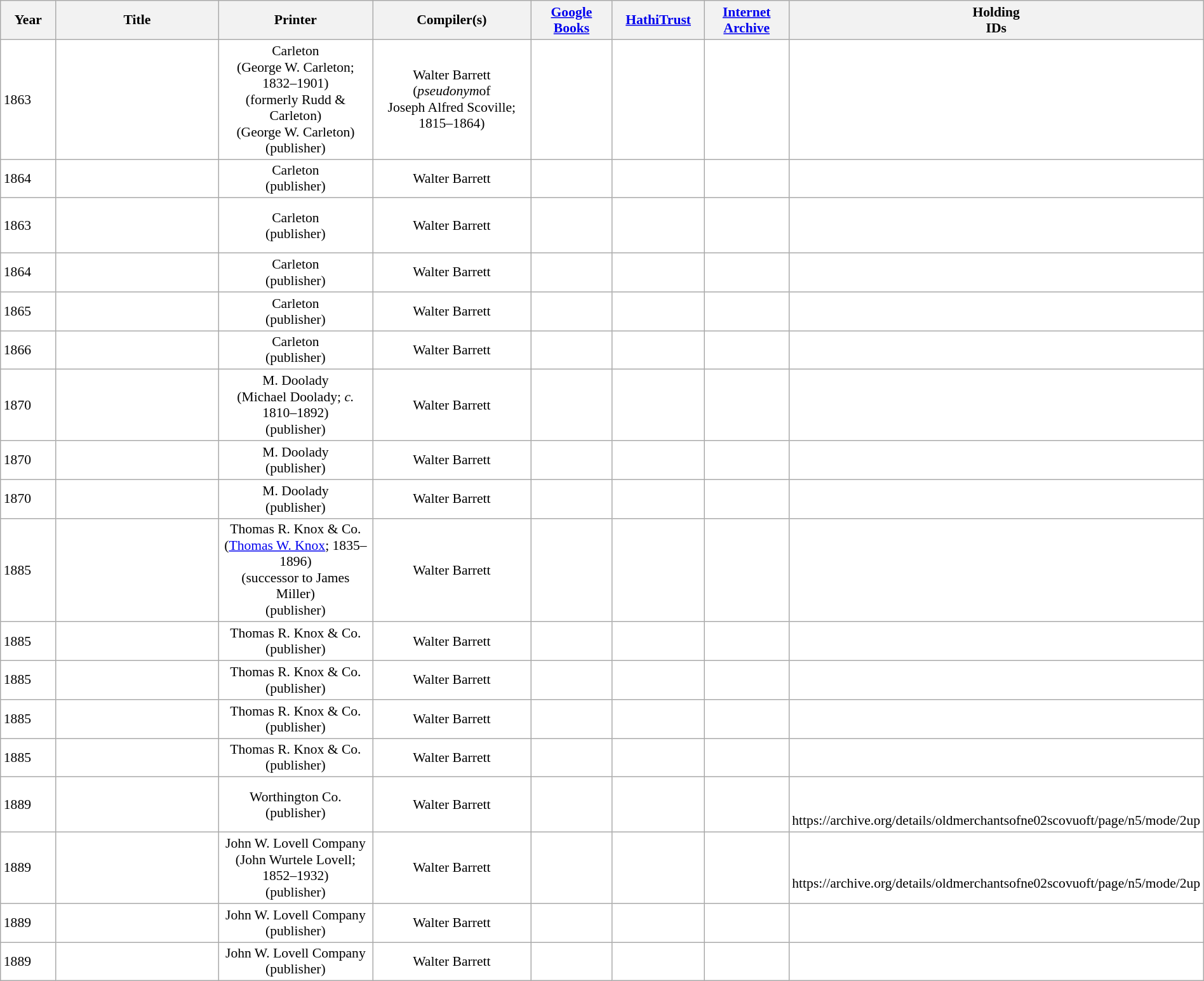<table class="wikitable collapsible sortable" border="0" cellpadding="1" style="color:black; background-color: #FFFFFF; font-size: 90%; width:100%">
<tr>
<th>Year</th>
<th>Title</th>
<th>Printer</th>
<th>Compiler(s)</th>
<th><a href='#'>Google<br>Books</a></th>
<th><a href='#'>HathiTrust</a></th>
<th><a href='#'>Internet<br>Archive</a></th>
<th>Holding<br>IDs</th>
</tr>
<tr>
<td width="6%">1863</td>
<td width="22%" data-sort-value="old merchants 1863"></td>
<td style="text-align:center" width="18%" data-sort-value="carleton 1863">Carleton<br>(George W. Carleton; 1832–1901)<br>(formerly Rudd & Carleton)<br>(George W. Carleton)<br>(publisher)</td>
<td style="text-align:center" width="18%" data-sort-value="barrett 1863">Walter Barrett<br>(<em>pseudonym</em>of<br>Joseph Alfred Scoville; 1815–1864)</td>
<td style="text-align:center" width="9%" data-sort-value="wisconsin 1863"><br><br><br><br></td>
<td style="text-align:center" width="9%" data-sort-value="harvard 1863"><br><br><br></td>
<td style="text-align:center" width="9%" data-sort-value="michigan 1863"><br><br><br><br></td>
<td style="text-align:center" width="9%"><br></td>
</tr>
<tr>
<td width="6%">1864</td>
<td width="22%" data-sort-value="old merchants 1864"></td>
<td style="text-align:center" width="18%" data-sort-value="carleton 1864">Carleton<br>(publisher)</td>
<td style="text-align:center" width="18%" data-sort-value="barrett 1864">Walter Barrett</td>
<td style="text-align:center" width="9%" data-sort-value="koninklijke 1864"><br><br></td>
<td style="text-align:center" width="9%"></td>
<td style="text-align:center" width="9%" data-sort-value="harvard 1864"><br></td>
<td style="text-align:center" width="9%"><br></td>
</tr>
<tr>
<td width="6%">1863</td>
<td width="22%" data-sort-value="old merchants 1863"></td>
<td style="text-align:center" width="18%" data-sort-value="carleton 1863">Carleton<br>(publisher)</td>
<td style="text-align:center" width="18%" data-sort-value="barrett 1863">Walter Barrett</td>
<td style="text-align:center" width="9%" data-sort-value="NYPL 1863"><br><br></td>
<td style="text-align:center" width="9%" data-sort-value="NYPL 1863"><br><br></td>
<td style="text-align:center" width="9%" data-sort-value="NYPL 1863"><br><br><br></td>
<td style="text-align:center" width="9%"><br></td>
</tr>
<tr>
<td width="6%">1864</td>
<td width="22%" data-sort-value="old merchants 1864"></td>
<td style="text-align:center" width="18%" data-sort-value="carleton 1864">Carleton<br>(publisher)</td>
<td style="text-align:center" width="18%" data-sort-value="barrett 1864">Walter Barrett</td>
<td style="text-align:center" width="9%" data-sort-value="koninklijke 1864"><br></td>
<td style="text-align:center" width="9%"></td>
<td style="text-align:center" width="9%" data-sort-value="allen county 1864"><br></td>
<td style="text-align:center" width="9%"><br></td>
</tr>
<tr>
<td width="6%">1865</td>
<td width="22%" data-sort-value="old merchants 1865"></td>
<td style="text-align:center" width="18%" data-sort-value="carleton 1865">Carleton<br>(publisher)</td>
<td style="text-align:center" width="18%" data-sort-value="barrett 1865">Walter Barrett</td>
<td style="text-align:center" width="9%" data-sort-value="koninklijke 1865"><br></td>
<td style="text-align:center" width="9%" data-sort-value="iowa 1865"><br></td>
<td style="text-align:center" width="9%" data-sort-value="brigham young 1865"><br><br></td>
<td style="text-align:center" width="9%"><br></td>
</tr>
<tr>
<td width="6%">1866</td>
<td width="22%" data-sort-value="old merchants 1866"></td>
<td style="text-align:center" width="18%" data-sort-value="carleton 1866">Carleton<br>(publisher)</td>
<td style="text-align:center" width="18%" data-sort-value="barrett 1866">Walter Barrett</td>
<td style="text-align:center" width="9%" data-sort-value="harvard 1866"></td>
<td style="text-align:center" width="9%" data-sort-value="harvard 1866"></td>
<td style="text-align:center" width="9%" data-sort-value="harvard 1866"></td>
<td style="text-align:center" width="9%"><br></td>
</tr>
<tr>
<td width="6%">1870</td>
<td width="22%" data-sort-value="old merchants 1870"></td>
<td style="text-align:center" width="18%" data-sort-value="parsons 1870">M. Doolady<br>(Michael Doolady; <em>c.</em> 1810–1892)<br>(publisher)</td>
<td style="text-align:center" width="18%" data-sort-value="barrett 1870">Walter Barrett</td>
<td style="text-align:center" width="9%"></td>
<td style="text-align:center" width="9%" data-sort-value="wisconsin 1870"></td>
<td style="text-align:center" width="9%"></td>
<td style="text-align:center" width="9%"><br></td>
</tr>
<tr>
<td width="6%">1870</td>
<td width="22%" data-sort-value="old merchants 1870"></td>
<td style="text-align:center" width="18%" data-sort-value="parsons 1870">M. Doolady<br>(publisher)</td>
<td style="text-align:center" width="18%" data-sort-value="barrett 1870">Walter Barrett</td>
<td style="text-align:center" width="9%"></td>
<td style="text-align:center" width="9%" data-sort-value="wisconsin 1870"></td>
<td style="text-align:center" width="9%"></td>
<td style="text-align:center" width="9%"><br></td>
</tr>
<tr>
<td width="6%">1870</td>
<td width="22%" data-sort-value="old merchants 1870"></td>
<td style="text-align:center" width="18%" data-sort-value="parsons 1870">M. Doolady<br>(publisher)</td>
<td style="text-align:center" width="18%" data-sort-value="barrett 1870">Walter Barrett</td>
<td style="text-align:center" width="9%" data-sort-value="wisconsin 1870"></td>
<td style="text-align:center" width="9%" data-sort-value="wisconsin 1870"></td>
<td style="text-align:center" width="9%"></td>
<td style="text-align:center" width="9%"><br></td>
</tr>
<tr>
<td width="6%">1885</td>
<td width="22%" data-sort-value="old merchants 1885"></td>
<td style="text-align:center" width="18%" data-sort-value="knox 1885">Thomas R. Knox & Co.<br>(<a href='#'>Thomas W. Knox</a>; 1835–1896)<br>(successor to James Miller)<br>(publisher)</td>
<td style="text-align:center" width="18%" data-sort-value="barrett 1885">Walter Barrett</td>
<td style="text-align:center" width="9%" data-sort-value="UC Berkeley 1885"></td>
<td style="text-align:center" width="9%" data-sort-value="UC Berkeley 1885"><br></td>
<td style="text-align:center" width="9%" data-sort-value="UC Berkeley 1885"></td>
<td style="text-align:center" width="9%"><br></td>
</tr>
<tr>
<td width="6%">1885</td>
<td width="22%" data-sort-value="old merchants 1885"></td>
<td style="text-align:center" width="18%" data-sort-value="knox 1885">Thomas R. Knox & Co.<br>(publisher)</td>
<td style="text-align:center" width="18%" data-sort-value="barrett 1885">Walter Barrett</td>
<td style="text-align:center" width="9%" data-sort-value="UC Berkeley 1885"></td>
<td style="text-align:center" width="9%" data-sort-value="UC Berkeley 1885"><br></td>
<td style="text-align:center" width="9%" data-sort-value="UC Berkeley 1885"></td>
<td style="text-align:center" width="9%"><br></td>
</tr>
<tr>
<td width="6%">1885</td>
<td width="22%" data-sort-value="old merchants 1885"></td>
<td style="text-align:center" width="18%" data-sort-value="knox 1885">Thomas R. Knox & Co.<br>(publisher)</td>
<td style="text-align:center" width="18%" data-sort-value="barrett 1885">Walter Barrett</td>
<td style="text-align:center" width="9%" data-sort-value="UC Berkeley 1885"></td>
<td style="text-align:center" width="9%" data-sort-value="UC Berkeley 1885"></td>
<td style="text-align:center" width="9%" data-sort-value="UC Berkeley 1885"></td>
<td style="text-align:center" width="9%"><br></td>
</tr>
<tr>
<td width="6%">1885</td>
<td width="22%" data-sort-value="old merchants 1885"></td>
<td style="text-align:center" width="18%" data-sort-value="knox 1885">Thomas R. Knox & Co.<br>(publisher)</td>
<td style="text-align:center" width="18%" data-sort-value="barrett 1885">Walter Barrett</td>
<td style="text-align:center" width="9%" data-sort-value="UC Berkeley 1885"></td>
<td style="text-align:center" width="9%" data-sort-value="UC Berkeley 1885"></td>
<td style="text-align:center" width="9%" data-sort-value="UC Berkeley 1885"></td>
<td style="text-align:center" width="9%"><br></td>
</tr>
<tr>
<td width="6%">1885</td>
<td width="22%" data-sort-value="old merchants 1885"></td>
<td style="text-align:center" width="18%" data-sort-value="knox 1885">Thomas R. Knox & Co.<br>(publisher)</td>
<td style="text-align:center" width="18%" data-sort-value="barrett 1885">Walter Barrett</td>
<td style="text-align:center" width="9%" data-sort-value="UC Berkeley 1885"></td>
<td style="text-align:center" width="9%" data-sort-value="UC Berkeley 1885"><br></td>
<td style="text-align:center" width="9%" data-sort-value="UC Berkeley 1885"></td>
<td style="text-align:center" width="9%"><br></td>
</tr>
<tr>
<td width="6%">1889</td>
<td width="22%" data-sort-value="old merchants 1889"></td>
<td style="text-align:center" width="18%" data-sort-value="worthington 1889">Worthington Co.<br>(publisher)</td>
<td style="text-align:center" width="18%" data-sort-value="barrett 1889">Walter Barrett</td>
<td style="text-align:center" width="9%"></td>
<td style="text-align:center" width="9%" data-sort-value="UC Berkeley 1889"></td>
<td style="text-align:center" width="9%" data-sort-value="toronto 1889"></td>
<td style="text-align:center" width="9%"><br><br>https://archive.org/details/oldmerchantsofne02scovuoft/page/n5/mode/2up</td>
</tr>
<tr>
<td width="6%">1889</td>
<td width="22%" data-sort-value="old merchants 1889"></td>
<td style="text-align:center" width="18%" data-sort-value="lovell 1889">John W. Lovell Company<br>(John Wurtele Lovell; 1852–1932)<br>(publisher)</td>
<td style="text-align:center" width="18%" data-sort-value="barrett 1889">Walter Barrett</td>
<td style="text-align:center" width="9%"></td>
<td style="text-align:center" width="9%" data-sort-value="UC Berkeley 1889"></td>
<td style="text-align:center" width="9%" data-sort-value="toronto 1889"></td>
<td style="text-align:center" width="9%"><br><br>https://archive.org/details/oldmerchantsofne02scovuoft/page/n5/mode/2up</td>
</tr>
<tr>
<td width="6%">1889</td>
<td width="22%" data-sort-value="old merchants 1889"></td>
<td style="text-align:center" width="18%" data-sort-value="lovell 1889">John W. Lovell Company<br>(publisher)</td>
<td style="text-align:center" width="18%" data-sort-value="barrett 1889">Walter Barrett</td>
<td style="text-align:center" width="9%"></td>
<td style="text-align:center" width="9%" data-sort-value="UC Berkeley 1889"></td>
<td style="text-align:center" width="9%" data-sort-value="toronto 1889"></td>
<td style="text-align:center" width="9%"><br></td>
</tr>
<tr>
<td width="6%">1889</td>
<td width="22%" data-sort-value="old merchants 1889"></td>
<td style="text-align:center" width="18%" data-sort-value="lovell 1889">John W. Lovell Company<br>(publisher)</td>
<td style="text-align:center" width="18%" data-sort-value="barrett 1889">Walter Barrett</td>
<td style="text-align:center" width="9%"></td>
<td style="text-align:center" width="9%" data-sort-value="UC Berkeley 1889"></td>
<td style="text-align:center" width="9%" data-sort-value="toronto 1889"></td>
<td style="text-align:center" width="9%"><br></td>
</tr>
</table>
